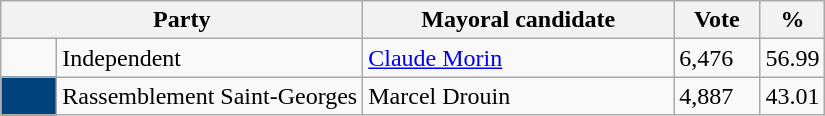<table class="wikitable">
<tr>
<th bgcolor="#DDDDFF" width="230px" colspan="2">Party</th>
<th bgcolor="#DDDDFF" width="200px">Mayoral candidate</th>
<th bgcolor="#DDDDFF" width="50px">Vote</th>
<th bgcolor="#DDDDFF" width="30px">%</th>
</tr>
<tr>
<td> </td>
<td>Independent</td>
<td><a href='#'>Claude Morin</a></td>
<td>6,476</td>
<td>56.99</td>
</tr>
<tr>
<td bgcolor=#01427C width="30px"> </td>
<td>Rassemblement Saint-Georges</td>
<td>Marcel Drouin</td>
<td>4,887</td>
<td>43.01</td>
</tr>
</table>
